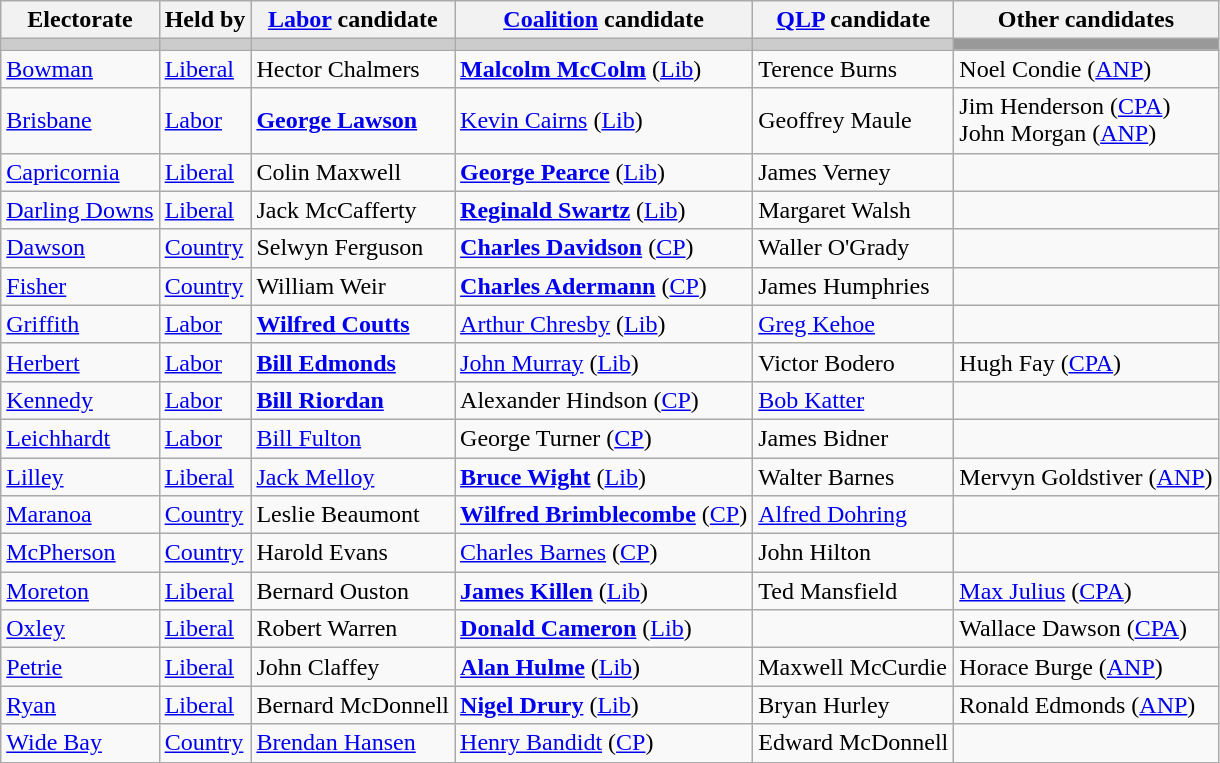<table class="wikitable">
<tr>
<th>Electorate</th>
<th>Held by</th>
<th><a href='#'>Labor</a> candidate</th>
<th><a href='#'>Coalition</a> candidate</th>
<th><a href='#'>QLP</a> candidate</th>
<th>Other candidates</th>
</tr>
<tr bgcolor="#cccccc">
<td></td>
<td></td>
<td></td>
<td></td>
<td></td>
<td bgcolor="#999999"></td>
</tr>
<tr>
<td><a href='#'>Bowman</a></td>
<td><a href='#'>Liberal</a></td>
<td>Hector Chalmers</td>
<td><strong><a href='#'>Malcolm McColm</a></strong> (<a href='#'>Lib</a>)</td>
<td>Terence Burns</td>
<td>Noel Condie (<a href='#'>ANP</a>)</td>
</tr>
<tr>
<td><a href='#'>Brisbane</a></td>
<td><a href='#'>Labor</a></td>
<td><strong><a href='#'>George Lawson</a></strong></td>
<td><a href='#'>Kevin Cairns</a> (<a href='#'>Lib</a>)</td>
<td>Geoffrey Maule</td>
<td>Jim Henderson (<a href='#'>CPA</a>)<br>John Morgan (<a href='#'>ANP</a>)</td>
</tr>
<tr>
<td><a href='#'>Capricornia</a></td>
<td><a href='#'>Liberal</a></td>
<td>Colin Maxwell</td>
<td><strong><a href='#'>George Pearce</a></strong> (<a href='#'>Lib</a>)</td>
<td>James Verney</td>
<td></td>
</tr>
<tr>
<td><a href='#'>Darling Downs</a></td>
<td><a href='#'>Liberal</a></td>
<td>Jack McCafferty</td>
<td><strong><a href='#'>Reginald Swartz</a></strong> (<a href='#'>Lib</a>)</td>
<td>Margaret Walsh</td>
<td></td>
</tr>
<tr>
<td><a href='#'>Dawson</a></td>
<td><a href='#'>Country</a></td>
<td>Selwyn Ferguson</td>
<td><strong><a href='#'>Charles Davidson</a></strong> (<a href='#'>CP</a>)</td>
<td>Waller O'Grady</td>
<td></td>
</tr>
<tr>
<td><a href='#'>Fisher</a></td>
<td><a href='#'>Country</a></td>
<td>William Weir</td>
<td><strong><a href='#'>Charles Adermann</a></strong> (<a href='#'>CP</a>)</td>
<td>James Humphries</td>
<td></td>
</tr>
<tr>
<td><a href='#'>Griffith</a></td>
<td><a href='#'>Labor</a></td>
<td><strong><a href='#'>Wilfred Coutts</a></strong></td>
<td><a href='#'>Arthur Chresby</a> (<a href='#'>Lib</a>)</td>
<td><a href='#'>Greg Kehoe</a></td>
<td></td>
</tr>
<tr>
<td><a href='#'>Herbert</a></td>
<td><a href='#'>Labor</a></td>
<td><strong><a href='#'>Bill Edmonds</a></strong></td>
<td><a href='#'>John Murray</a> (<a href='#'>Lib</a>)</td>
<td>Victor Bodero</td>
<td>Hugh Fay (<a href='#'>CPA</a>)</td>
</tr>
<tr>
<td><a href='#'>Kennedy</a></td>
<td><a href='#'>Labor</a></td>
<td><strong><a href='#'>Bill Riordan</a></strong></td>
<td>Alexander Hindson (<a href='#'>CP</a>)</td>
<td><a href='#'>Bob Katter</a></td>
<td></td>
</tr>
<tr>
<td><a href='#'>Leichhardt</a></td>
<td><a href='#'>Labor</a></td>
<td><a href='#'>Bill Fulton</a></td>
<td>George Turner (<a href='#'>CP</a>)</td>
<td>James Bidner</td>
<td></td>
</tr>
<tr>
<td><a href='#'>Lilley</a></td>
<td><a href='#'>Liberal</a></td>
<td><a href='#'>Jack Melloy</a></td>
<td><strong><a href='#'>Bruce Wight</a></strong> (<a href='#'>Lib</a>)</td>
<td>Walter Barnes</td>
<td>Mervyn Goldstiver (<a href='#'>ANP</a>)</td>
</tr>
<tr>
<td><a href='#'>Maranoa</a></td>
<td><a href='#'>Country</a></td>
<td>Leslie Beaumont</td>
<td><strong><a href='#'>Wilfred Brimblecombe</a></strong> (<a href='#'>CP</a>)</td>
<td><a href='#'>Alfred Dohring</a></td>
<td></td>
</tr>
<tr>
<td><a href='#'>McPherson</a></td>
<td><a href='#'>Country</a></td>
<td>Harold Evans</td>
<td><a href='#'>Charles Barnes</a> (<a href='#'>CP</a>)</td>
<td>John Hilton</td>
<td></td>
</tr>
<tr>
<td><a href='#'>Moreton</a></td>
<td><a href='#'>Liberal</a></td>
<td>Bernard Ouston</td>
<td><strong><a href='#'>James Killen</a></strong> (<a href='#'>Lib</a>)</td>
<td>Ted Mansfield</td>
<td><a href='#'>Max Julius</a> (<a href='#'>CPA</a>)</td>
</tr>
<tr>
<td><a href='#'>Oxley</a></td>
<td><a href='#'>Liberal</a></td>
<td>Robert Warren</td>
<td><strong><a href='#'>Donald Cameron</a></strong> (<a href='#'>Lib</a>)</td>
<td></td>
<td>Wallace Dawson (<a href='#'>CPA</a>)</td>
</tr>
<tr>
<td><a href='#'>Petrie</a></td>
<td><a href='#'>Liberal</a></td>
<td>John Claffey</td>
<td><strong><a href='#'>Alan Hulme</a></strong> (<a href='#'>Lib</a>)</td>
<td>Maxwell McCurdie</td>
<td>Horace Burge (<a href='#'>ANP</a>)</td>
</tr>
<tr>
<td><a href='#'>Ryan</a></td>
<td><a href='#'>Liberal</a></td>
<td>Bernard McDonnell</td>
<td><strong><a href='#'>Nigel Drury</a></strong> (<a href='#'>Lib</a>)</td>
<td>Bryan Hurley</td>
<td>Ronald Edmonds (<a href='#'>ANP</a>)</td>
</tr>
<tr>
<td><a href='#'>Wide Bay</a></td>
<td><a href='#'>Country</a></td>
<td><a href='#'>Brendan Hansen</a></td>
<td><a href='#'>Henry Bandidt</a> (<a href='#'>CP</a>)</td>
<td>Edward McDonnell</td>
<td></td>
</tr>
</table>
